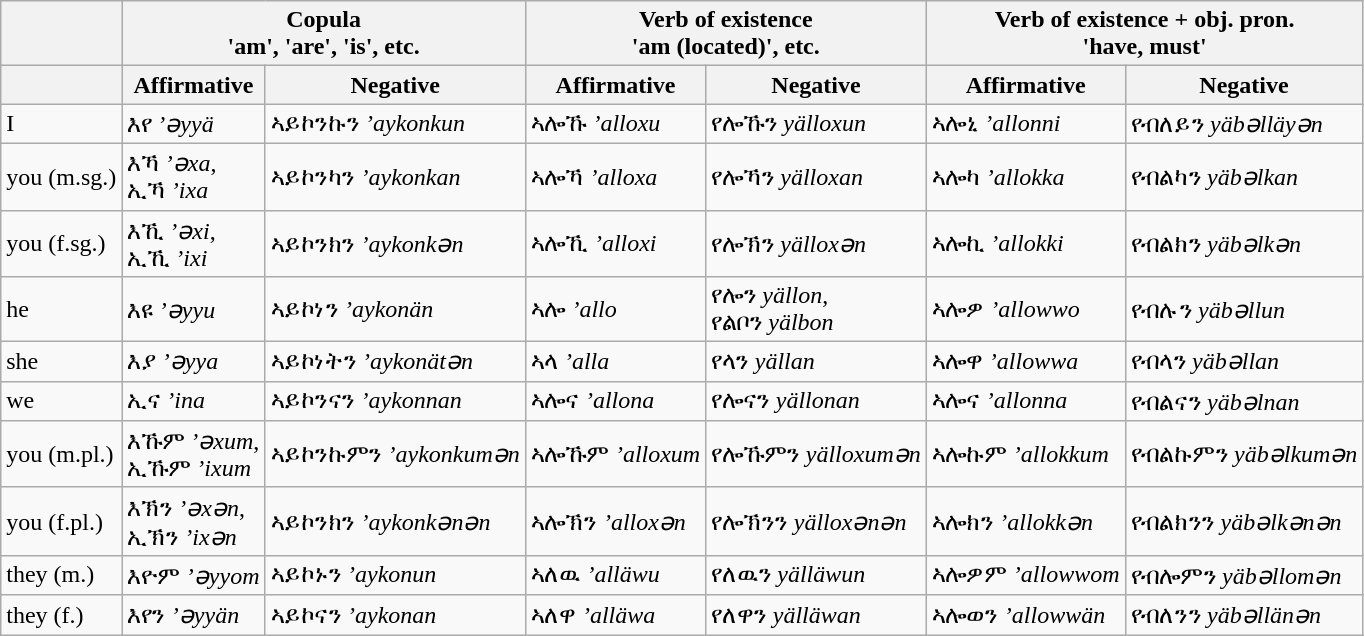<table class="wikitable">
<tr>
<th></th>
<th colspan="2">Copula<br>'am', 'are', 'is', etc.</th>
<th colspan="2">Verb of existence<br>'am (located)', etc.</th>
<th colspan="2">Verb of existence + obj. pron.<br>'have, must'</th>
</tr>
<tr>
<th></th>
<th>Affirmative</th>
<th>Negative</th>
<th>Affirmative</th>
<th>Negative</th>
<th>Affirmative</th>
<th>Negative</th>
</tr>
<tr>
<td>I</td>
<td>እየ <em>’ǝyyä</em></td>
<td>ኣይኮንኩን <em>’aykonkun</em></td>
<td>ኣሎኹ <em>’alloxu</em></td>
<td>የሎኹን <em>yälloxun</em></td>
<td>ኣሎኒ <em>’allonni</em></td>
<td>የብለይን <em>yäbǝlläyǝn</em></td>
</tr>
<tr>
<td>you (m.sg.)</td>
<td>እኻ <em>’ǝxa</em>,<br>ኢኻ <em>’ixa</em></td>
<td>ኣይኮንካን <em>’aykonkan</em></td>
<td>ኣሎኻ <em>’alloxa</em></td>
<td>የሎኻን <em>yälloxan</em></td>
<td>ኣሎካ <em>’allokka</em></td>
<td>የብልካን <em>yäbǝlkan</em></td>
</tr>
<tr>
<td>you (f.sg.)</td>
<td>እኺ <em>’ǝxi</em>,<br>ኢኺ <em>’ixi</em></td>
<td>ኣይኮንክን <em>’aykonkǝn</em></td>
<td>ኣሎኺ <em>’alloxi</em></td>
<td>የሎኽን <em>yälloxǝn</em></td>
<td>ኣሎኪ <em>’allokki</em></td>
<td>የብልክን <em>yäbǝlkǝn</em></td>
</tr>
<tr>
<td>he</td>
<td>እዩ <em>’ǝyyu</em></td>
<td>ኣይኮነን <em>’aykonän</em></td>
<td>ኣሎ <em>’allo</em></td>
<td>የሎን <em>yällon</em>,<br>የልቦን <em>yälbon</em></td>
<td>ኣሎዎ <em>’allowwo</em></td>
<td>የብሉን <em>yäbǝllun</em></td>
</tr>
<tr>
<td>she</td>
<td>እያ <em>’ǝyya</em></td>
<td>ኣይኮነትን <em>’aykonätǝn</em></td>
<td>ኣላ <em>’alla</em></td>
<td>የላን <em>yällan</em></td>
<td>ኣሎዋ <em>’allowwa</em></td>
<td>የብላን <em>yäbǝllan</em></td>
</tr>
<tr>
<td>we</td>
<td>ኢና <em>’ina</em></td>
<td>ኣይኮንናን <em>’aykonnan</em></td>
<td>ኣሎና <em>’allona</em></td>
<td>የሎናን <em>yällonan</em></td>
<td>ኣሎና <em>’allonna</em></td>
<td>የብልናን <em>yäbǝlnan</em></td>
</tr>
<tr>
<td>you (m.pl.)</td>
<td>እኹም <em>’ǝxum</em>,<br>ኢኹም <em>’ixum</em></td>
<td>ኣይኮንኩምን <em>’aykonkumǝn</em></td>
<td>ኣሎኹም <em>’alloxum</em></td>
<td>የሎኹምን <em>yälloxumǝn</em></td>
<td>ኣሎኩም <em>’allokkum</em></td>
<td>የብልኩምን <em>yäbǝlkumǝn</em></td>
</tr>
<tr>
<td>you (f.pl.)</td>
<td>እኽን <em>’ǝxǝn</em>,<br>ኢኽን <em>’ixǝn</em></td>
<td>ኣይኮንክን <em>’aykonkǝnǝn</em></td>
<td>ኣሎኽን <em>’alloxǝn</em></td>
<td>የሎኽንን <em>yälloxǝnǝn</em></td>
<td>ኣሎክን <em>’allokkǝn</em></td>
<td>የብልክንን <em>yäbǝlkǝnǝn</em></td>
</tr>
<tr>
<td>they (m.)</td>
<td>እዮም <em>’ǝyyom</em></td>
<td>ኣይኮኑን <em>’aykonun</em></td>
<td>ኣለዉ <em>’alläwu</em></td>
<td>የለዉን <em>yälläwun</em></td>
<td>ኣሎዎም <em>’allowwom</em></td>
<td>የብሎምን <em>yäbǝllomǝn</em></td>
</tr>
<tr>
<td>they (f.)</td>
<td>እየን <em>’ǝyyän</em></td>
<td>ኣይኮናን <em>’aykonan</em></td>
<td>ኣለዋ <em>’alläwa</em></td>
<td>የለዋን <em>yälläwan</em></td>
<td>ኣሎወን <em>’allowwän</em></td>
<td>የብለንን <em>yäbǝllänǝn</em></td>
</tr>
</table>
